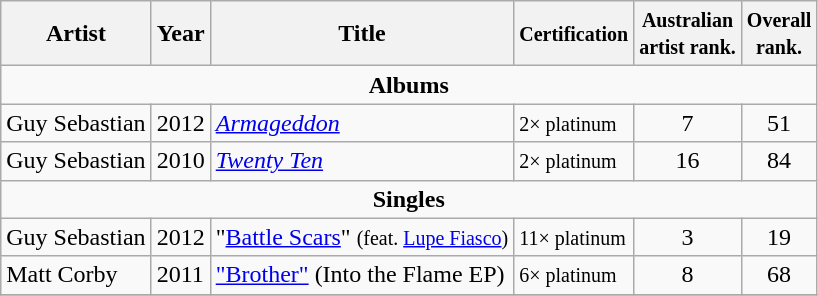<table class="wikitable">
<tr>
<th>Artist</th>
<th>Year</th>
<th>Title</th>
<th><small>Certification</small></th>
<th><small>Australian<br>artist rank.</small></th>
<th><small>Overall<br> rank.</small></th>
</tr>
<tr>
<td style="text-align:center;" colspan="6"><strong>Albums</strong></td>
</tr>
<tr>
<td>Guy Sebastian</td>
<td>2012</td>
<td><em><a href='#'>Armageddon</a></em></td>
<td><small> 2× platinum</small></td>
<td style="text-align:center;">7</td>
<td style="text-align:center;">51</td>
</tr>
<tr>
<td>Guy Sebastian</td>
<td>2010</td>
<td><em><a href='#'>Twenty Ten</a></em></td>
<td><small> 2× platinum</small></td>
<td style="text-align:center;">16</td>
<td style="text-align:center;">84</td>
</tr>
<tr>
<td style="text-align:center;" colspan="6"><strong>Singles</strong></td>
</tr>
<tr>
<td>Guy Sebastian</td>
<td>2012</td>
<td>"<a href='#'>Battle Scars</a>" <small>(feat. <a href='#'>Lupe Fiasco</a>)</small></td>
<td><small>11× platinum</small></td>
<td style="text-align:center;">3</td>
<td style="text-align:center;">19</td>
</tr>
<tr>
<td>Matt Corby</td>
<td>2011</td>
<td><a href='#'>"Brother"</a> (Into the Flame EP)</td>
<td><small>6× platinum</small></td>
<td style="text-align:center;">8</td>
<td style="text-align:center;">68</td>
</tr>
<tr>
</tr>
</table>
